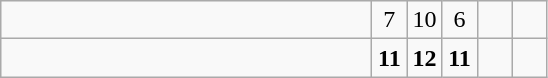<table class="wikitable">
<tr>
<td style="width:15em"></td>
<td align=center style="width:1em">7</td>
<td align=center style="width:1em">10</td>
<td align=center style="width:1em">6</td>
<td align=center style="width:1em"></td>
<td align=center style="width:1em"></td>
</tr>
<tr>
<td style="width:15em"></td>
<td align=center style="width:1em"><strong>11</strong></td>
<td align=center style="width:1em"><strong>12</strong></td>
<td align=center style="width:1em"><strong>11</strong></td>
<td align=center style="width:1em"></td>
<td align=center style="width:1em"></td>
</tr>
</table>
